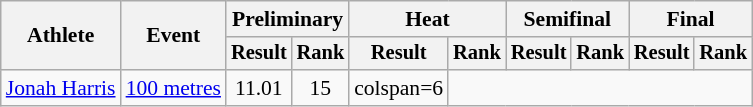<table class="wikitable" style="font-size:90%">
<tr>
<th rowspan="2">Athlete</th>
<th rowspan="2">Event</th>
<th colspan="2">Preliminary</th>
<th colspan="2">Heat</th>
<th colspan="2">Semifinal</th>
<th colspan="2">Final</th>
</tr>
<tr style="font-size:95%">
<th>Result</th>
<th>Rank</th>
<th>Result</th>
<th>Rank</th>
<th>Result</th>
<th>Rank</th>
<th>Result</th>
<th>Rank</th>
</tr>
<tr style=text-align:center>
<td style=text-align:left><a href='#'>Jonah Harris</a></td>
<td style=text-align:left><a href='#'>100 metres</a></td>
<td>11.01</td>
<td>15</td>
<td>colspan=6 </td>
</tr>
</table>
